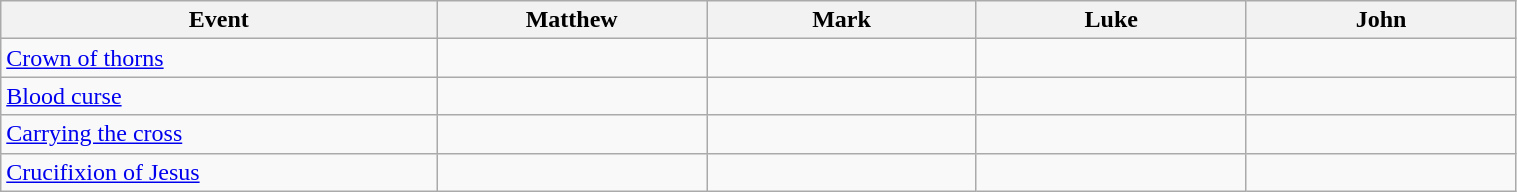<table class="wikitable sortable plainlinks" style="width:80%">
<tr>
<th width="150">Event</th>
<th width="90">Matthew</th>
<th width="90">Mark</th>
<th width="90">Luke</th>
<th width="90">John</th>
</tr>
<tr>
<td><a href='#'>Crown of thorns</a></td>
<td></td>
<td></td>
<td></td>
<td></td>
</tr>
<tr>
<td><a href='#'>Blood curse</a></td>
<td></td>
<td></td>
<td></td>
<td></td>
</tr>
<tr>
<td><a href='#'>Carrying the cross</a></td>
<td></td>
<td></td>
<td></td>
<td></td>
</tr>
<tr>
<td><a href='#'>Crucifixion of Jesus</a></td>
<td></td>
<td></td>
<td></td>
<td></td>
</tr>
</table>
